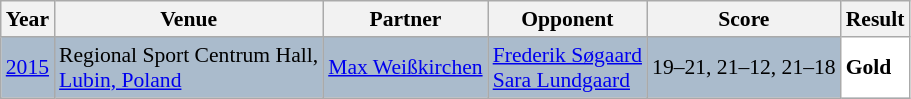<table class="sortable wikitable" style="font-size: 90%;">
<tr>
<th>Year</th>
<th>Venue</th>
<th>Partner</th>
<th>Opponent</th>
<th>Score</th>
<th>Result</th>
</tr>
<tr style="background:#AABBCC">
<td align="center"><a href='#'>2015</a></td>
<td align="left">Regional Sport Centrum Hall,<br><a href='#'>Lubin, Poland</a></td>
<td align="left"> <a href='#'>Max Weißkirchen</a></td>
<td align="left"> <a href='#'>Frederik Søgaard</a> <br>  <a href='#'>Sara Lundgaard</a></td>
<td align="left">19–21, 21–12, 21–18</td>
<td style="text-align:left; background:white"> <strong>Gold</strong></td>
</tr>
</table>
